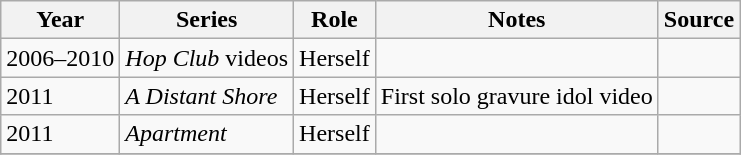<table class="wikitable sortable">
<tr>
<th>Year</th>
<th>Series</th>
<th>Role</th>
<th class="unsortable">Notes</th>
<th class="unsortable">Source</th>
</tr>
<tr>
<td>2006–2010</td>
<td><em>Hop Club</em> videos</td>
<td>Herself</td>
<td></td>
<td></td>
</tr>
<tr>
<td>2011</td>
<td><em>A Distant Shore</em></td>
<td>Herself</td>
<td>First solo gravure idol video</td>
<td></td>
</tr>
<tr>
<td>2011</td>
<td><em>Apartment</em></td>
<td>Herself</td>
<td></td>
<td></td>
</tr>
<tr>
</tr>
</table>
